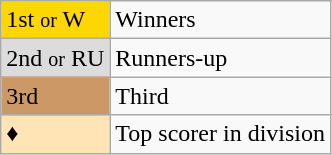<table class="wikitable" text-align:center">
<tr>
<td bgcolor=gold>1st <small>or</small> W</td>
<td>Winners</td>
</tr>
<tr>
<td bgcolor=#DCDCDC>2nd <small>or</small> RU</td>
<td>Runners-up</td>
</tr>
<tr>
<td bgcolor=#CC9966>3rd</td>
<td>Third</td>
</tr>
<tr>
<td bgcolor=#FFE4B5>♦</td>
<td>Top scorer in division</td>
</tr>
</table>
